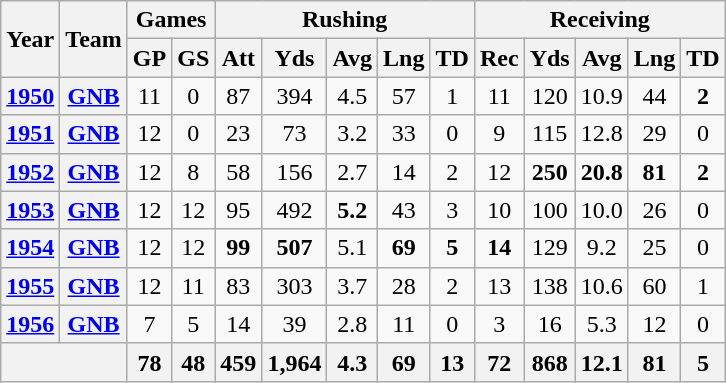<table class="wikitable" style="text-align:center;">
<tr>
<th rowspan="2">Year</th>
<th rowspan="2">Team</th>
<th colspan="2">Games</th>
<th colspan="5">Rushing</th>
<th colspan="5">Receiving</th>
</tr>
<tr>
<th>GP</th>
<th>GS</th>
<th>Att</th>
<th>Yds</th>
<th>Avg</th>
<th>Lng</th>
<th>TD</th>
<th>Rec</th>
<th>Yds</th>
<th>Avg</th>
<th>Lng</th>
<th>TD</th>
</tr>
<tr>
<th><a href='#'>1950</a></th>
<th><a href='#'>GNB</a></th>
<td>11</td>
<td>0</td>
<td>87</td>
<td>394</td>
<td>4.5</td>
<td>57</td>
<td>1</td>
<td>11</td>
<td>120</td>
<td>10.9</td>
<td>44</td>
<td><strong>2</strong></td>
</tr>
<tr>
<th><a href='#'>1951</a></th>
<th><a href='#'>GNB</a></th>
<td>12</td>
<td>0</td>
<td>23</td>
<td>73</td>
<td>3.2</td>
<td>33</td>
<td>0</td>
<td>9</td>
<td>115</td>
<td>12.8</td>
<td>29</td>
<td>0</td>
</tr>
<tr>
<th><a href='#'>1952</a></th>
<th><a href='#'>GNB</a></th>
<td>12</td>
<td>8</td>
<td>58</td>
<td>156</td>
<td>2.7</td>
<td>14</td>
<td>2</td>
<td>12</td>
<td><strong>250</strong></td>
<td><strong>20.8</strong></td>
<td><strong>81</strong></td>
<td><strong>2</strong></td>
</tr>
<tr>
<th><a href='#'>1953</a></th>
<th><a href='#'>GNB</a></th>
<td>12</td>
<td>12</td>
<td>95</td>
<td>492</td>
<td><strong>5.2</strong></td>
<td>43</td>
<td>3</td>
<td>10</td>
<td>100</td>
<td>10.0</td>
<td>26</td>
<td>0</td>
</tr>
<tr>
<th><a href='#'>1954</a></th>
<th><a href='#'>GNB</a></th>
<td>12</td>
<td>12</td>
<td><strong>99</strong></td>
<td><strong>507</strong></td>
<td>5.1</td>
<td><strong>69</strong></td>
<td><strong>5</strong></td>
<td><strong>14</strong></td>
<td>129</td>
<td>9.2</td>
<td>25</td>
<td>0</td>
</tr>
<tr>
<th><a href='#'>1955</a></th>
<th><a href='#'>GNB</a></th>
<td>12</td>
<td>11</td>
<td>83</td>
<td>303</td>
<td>3.7</td>
<td>28</td>
<td>2</td>
<td>13</td>
<td>138</td>
<td>10.6</td>
<td>60</td>
<td>1</td>
</tr>
<tr>
<th><a href='#'>1956</a></th>
<th><a href='#'>GNB</a></th>
<td>7</td>
<td>5</td>
<td>14</td>
<td>39</td>
<td>2.8</td>
<td>11</td>
<td>0</td>
<td>3</td>
<td>16</td>
<td>5.3</td>
<td>12</td>
<td>0</td>
</tr>
<tr>
<th colspan="2"></th>
<th>78</th>
<th>48</th>
<th>459</th>
<th>1,964</th>
<th>4.3</th>
<th>69</th>
<th>13</th>
<th>72</th>
<th>868</th>
<th>12.1</th>
<th>81</th>
<th>5</th>
</tr>
</table>
